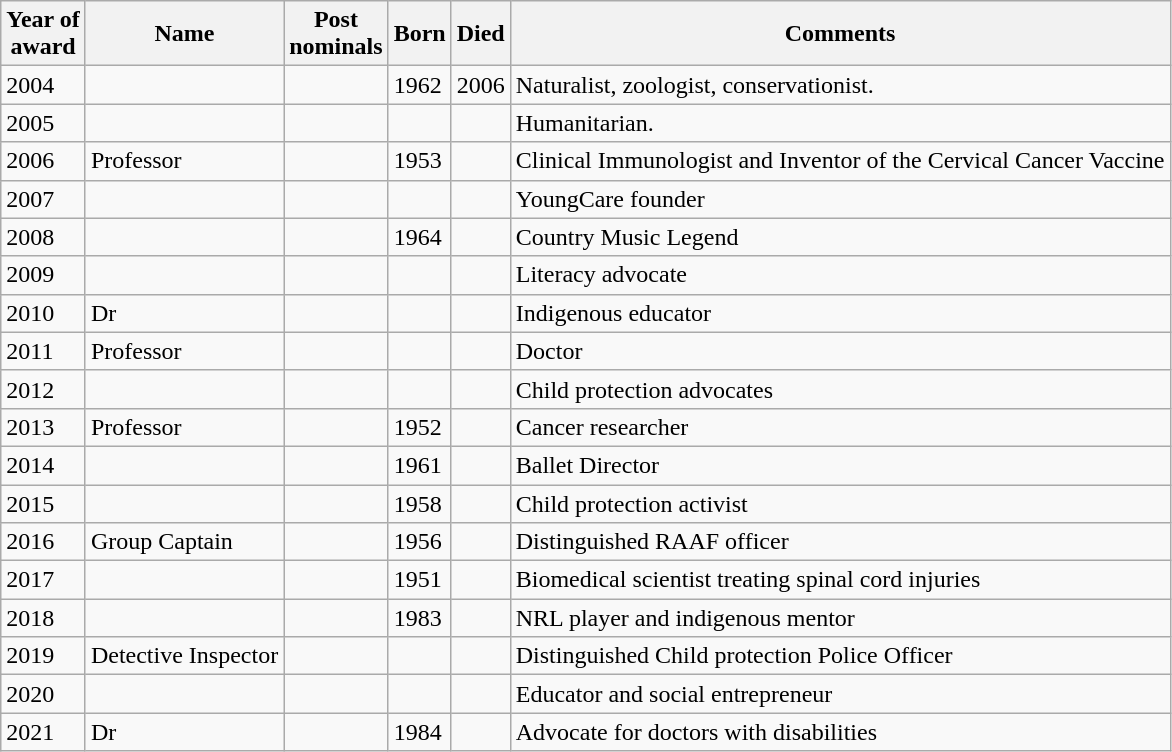<table class="wikitable sortable">
<tr>
<th>Year of<br>award</th>
<th>Name</th>
<th>Post<br>nominals</th>
<th>Born</th>
<th>Died</th>
<th>Comments</th>
</tr>
<tr>
<td>2004</td>
<td></td>
<td></td>
<td>1962</td>
<td>2006</td>
<td>Naturalist, zoologist, conservationist.</td>
</tr>
<tr>
<td>2005</td>
<td></td>
<td></td>
<td></td>
<td></td>
<td>Humanitarian.</td>
</tr>
<tr>
<td>2006</td>
<td>Professor </td>
<td></td>
<td>1953</td>
<td></td>
<td>Clinical Immunologist and Inventor of the Cervical Cancer Vaccine</td>
</tr>
<tr>
<td>2007</td>
<td></td>
<td></td>
<td></td>
<td></td>
<td>YoungCare founder</td>
</tr>
<tr>
<td>2008</td>
<td></td>
<td></td>
<td>1964</td>
<td></td>
<td>Country Music Legend</td>
</tr>
<tr>
<td>2009</td>
<td></td>
<td></td>
<td></td>
<td></td>
<td>Literacy advocate</td>
</tr>
<tr>
<td>2010</td>
<td>Dr </td>
<td></td>
<td></td>
<td></td>
<td>Indigenous educator</td>
</tr>
<tr>
<td>2011</td>
<td>Professor </td>
<td></td>
<td></td>
<td></td>
<td>Doctor</td>
</tr>
<tr>
<td>2012</td>
<td><br></td>
<td></td>
<td></td>
<td></td>
<td>Child protection advocates</td>
</tr>
<tr>
<td>2013</td>
<td>Professor </td>
<td></td>
<td>1952</td>
<td></td>
<td>Cancer researcher</td>
</tr>
<tr>
<td>2014</td>
<td></td>
<td></td>
<td>1961</td>
<td></td>
<td>Ballet Director</td>
</tr>
<tr>
<td>2015</td>
<td></td>
<td></td>
<td>1958</td>
<td></td>
<td>Child protection activist</td>
</tr>
<tr>
<td>2016</td>
<td>Group Captain </td>
<td></td>
<td>1956</td>
<td></td>
<td>Distinguished RAAF officer</td>
</tr>
<tr>
<td>2017</td>
<td></td>
<td></td>
<td>1951</td>
<td></td>
<td>Biomedical scientist treating spinal cord injuries</td>
</tr>
<tr>
<td>2018</td>
<td></td>
<td></td>
<td>1983</td>
<td></td>
<td>NRL player and indigenous mentor</td>
</tr>
<tr>
<td>2019</td>
<td>Detective Inspector </td>
<td></td>
<td></td>
<td></td>
<td>Distinguished Child protection Police Officer</td>
</tr>
<tr>
<td>2020</td>
<td></td>
<td></td>
<td></td>
<td></td>
<td>Educator and social entrepreneur</td>
</tr>
<tr>
<td>2021</td>
<td>Dr </td>
<td></td>
<td>1984</td>
<td></td>
<td>Advocate for doctors with disabilities</td>
</tr>
</table>
